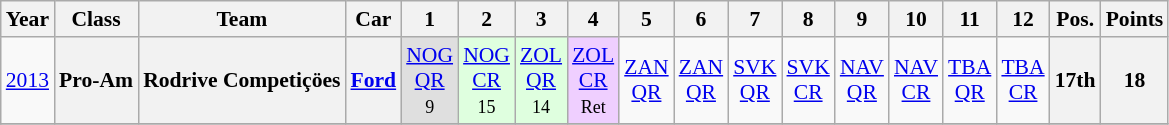<table class="wikitable" border="1" style="text-align:center; font-size:90%;">
<tr>
<th>Year</th>
<th>Class</th>
<th>Team</th>
<th>Car</th>
<th>1</th>
<th>2</th>
<th>3</th>
<th>4</th>
<th>5</th>
<th>6</th>
<th>7</th>
<th>8</th>
<th>9</th>
<th>10</th>
<th>11</th>
<th>12</th>
<th>Pos.</th>
<th>Points</th>
</tr>
<tr>
<td><a href='#'>2013</a></td>
<th>Pro-Am</th>
<th>Rodrive Competiçöes</th>
<th><a href='#'>Ford</a></th>
<td style="background:#DFDFDF;"><a href='#'>NOG<br>QR</a><br><small>9<br></small></td>
<td style="background:#DFFFDF;"><a href='#'>NOG<br>CR</a><br><small>15<br></small></td>
<td style="background:#DFFFDF;"><a href='#'>ZOL<br>QR</a><br><small>14<br></small></td>
<td style="background:#EFCFFF;"><a href='#'>ZOL<br>CR</a><br><small>Ret<br></small></td>
<td><a href='#'>ZAN<br>QR</a></td>
<td><a href='#'>ZAN<br>QR</a></td>
<td><a href='#'>SVK<br>QR</a></td>
<td><a href='#'>SVK<br>CR</a></td>
<td><a href='#'>NAV<br>QR</a></td>
<td><a href='#'>NAV<br>CR</a></td>
<td><a href='#'>TBA<br>QR</a></td>
<td><a href='#'>TBA<br>CR</a></td>
<th>17th</th>
<th>18</th>
</tr>
<tr>
</tr>
</table>
